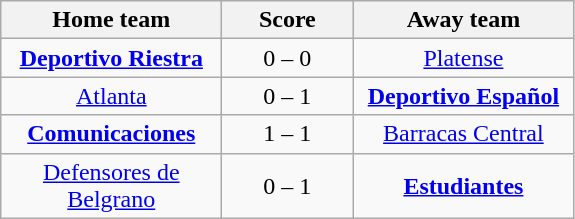<table class="wikitable" style="text-align: center">
<tr>
<th width=140>Home team</th>
<th width=80>Score</th>
<th width=140>Away team</th>
</tr>
<tr>
<td><strong><a href='#'>Deportivo Riestra</a></strong></td>
<td>0 – 0</td>
<td><a href='#'>Platense</a></td>
</tr>
<tr>
<td><a href='#'>Atlanta</a></td>
<td>0 – 1</td>
<td><strong><a href='#'>Deportivo Español</a></strong></td>
</tr>
<tr>
<td><strong><a href='#'>Comunicaciones</a></strong></td>
<td>1 – 1</td>
<td><a href='#'>Barracas Central</a></td>
</tr>
<tr>
<td><a href='#'>Defensores de Belgrano</a></td>
<td>0 – 1</td>
<td><strong><a href='#'>Estudiantes</a></strong></td>
</tr>
</table>
